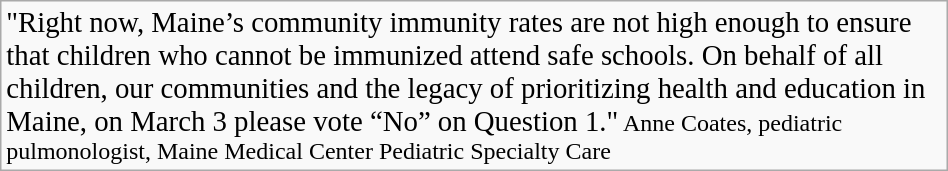<table class="wikitable" style="width:50%; margin-left: auto; margin-right: auto; border: none">
<tr "background:lightgrey;">
<td><big>"Right now, Maine’s community immunity rates are not high enough to ensure that children who cannot be immunized attend safe schools. On behalf of all children, our communities and the legacy of prioritizing health and education in Maine, on March 3 please vote “No” on Question 1."</big> Anne Coates, pediatric pulmonologist, Maine Medical Center Pediatric Specialty Care</td>
</tr>
</table>
